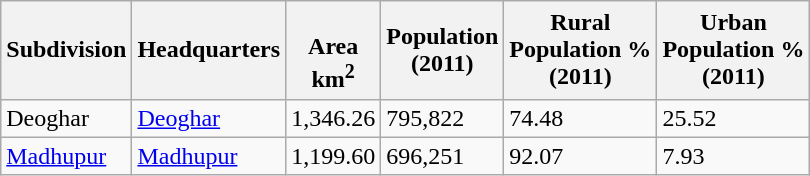<table class="wikitable sortable">
<tr>
<th>Subdivision</th>
<th>Headquarters</th>
<th><br>Area<br>km<sup>2</sup></th>
<th>Population<br>(2011)</th>
<th>Rural<br>Population %<br>(2011)</th>
<th>Urban<br> Population % <br>(2011)</th>
</tr>
<tr>
<td>Deoghar</td>
<td><a href='#'>Deoghar</a></td>
<td>1,346.26</td>
<td>795,822</td>
<td>74.48</td>
<td>25.52</td>
</tr>
<tr>
<td><a href='#'>Madhupur</a></td>
<td><a href='#'>Madhupur</a></td>
<td>1,199.60</td>
<td>696,251</td>
<td>92.07</td>
<td>7.93</td>
</tr>
</table>
